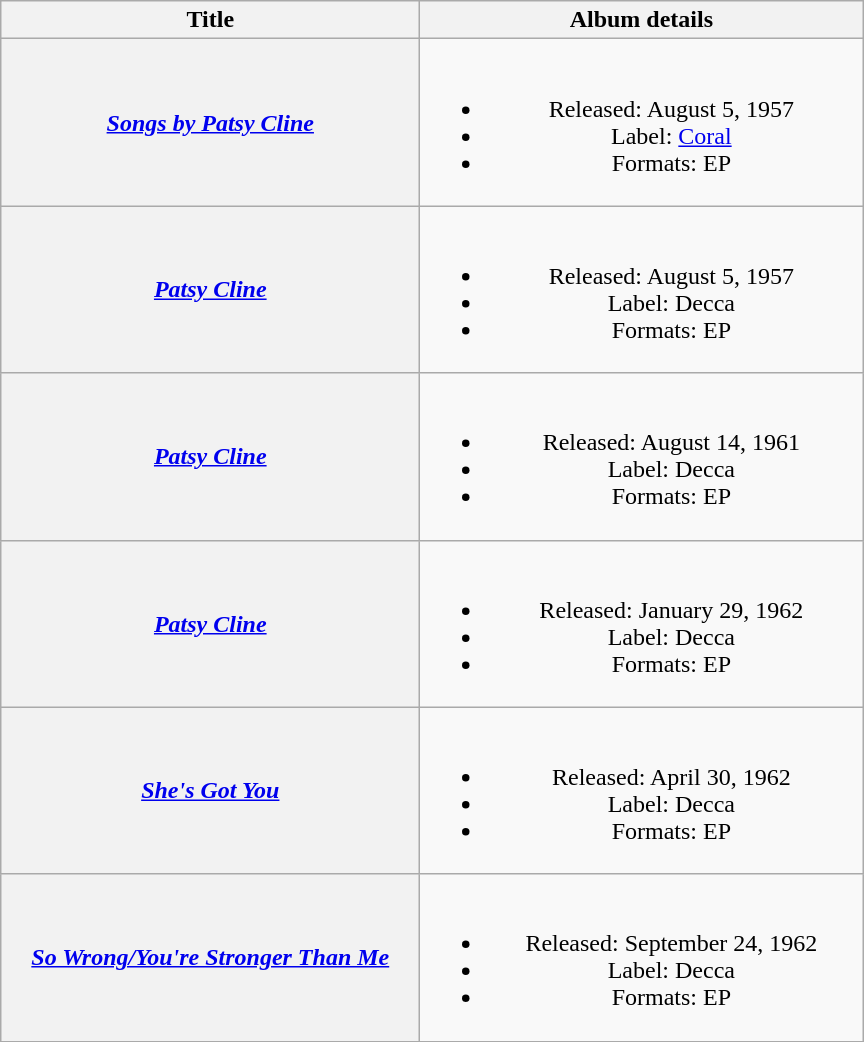<table class="wikitable plainrowheaders" style="text-align:center;">
<tr>
<th scope="col" style="width:17em;">Title</th>
<th scope="col" style="width:18em;">Album details</th>
</tr>
<tr>
<th scope="row"><em><a href='#'>Songs by Patsy Cline</a></em></th>
<td><br><ul><li>Released: August 5, 1957</li><li>Label: <a href='#'>Coral</a> </li><li>Formats: EP</li></ul></td>
</tr>
<tr>
<th scope="row"><em><a href='#'>Patsy Cline</a></em></th>
<td><br><ul><li>Released: August 5, 1957</li><li>Label: Decca </li><li>Formats: EP</li></ul></td>
</tr>
<tr>
<th scope="row"><em><a href='#'>Patsy Cline</a></em></th>
<td><br><ul><li>Released: August 14, 1961</li><li>Label: Decca </li><li>Formats: EP</li></ul></td>
</tr>
<tr>
<th scope="row"><em><a href='#'>Patsy Cline</a></em></th>
<td><br><ul><li>Released: January 29, 1962</li><li>Label: Decca </li><li>Formats: EP</li></ul></td>
</tr>
<tr>
<th scope="row"><em><a href='#'>She's Got You</a></em></th>
<td><br><ul><li>Released: April 30, 1962</li><li>Label: Decca </li><li>Formats: EP</li></ul></td>
</tr>
<tr>
<th scope="row"><em><a href='#'>So Wrong/You're Stronger Than Me</a></em></th>
<td><br><ul><li>Released: September 24, 1962</li><li>Label: Decca </li><li>Formats: EP</li></ul></td>
</tr>
<tr>
</tr>
</table>
